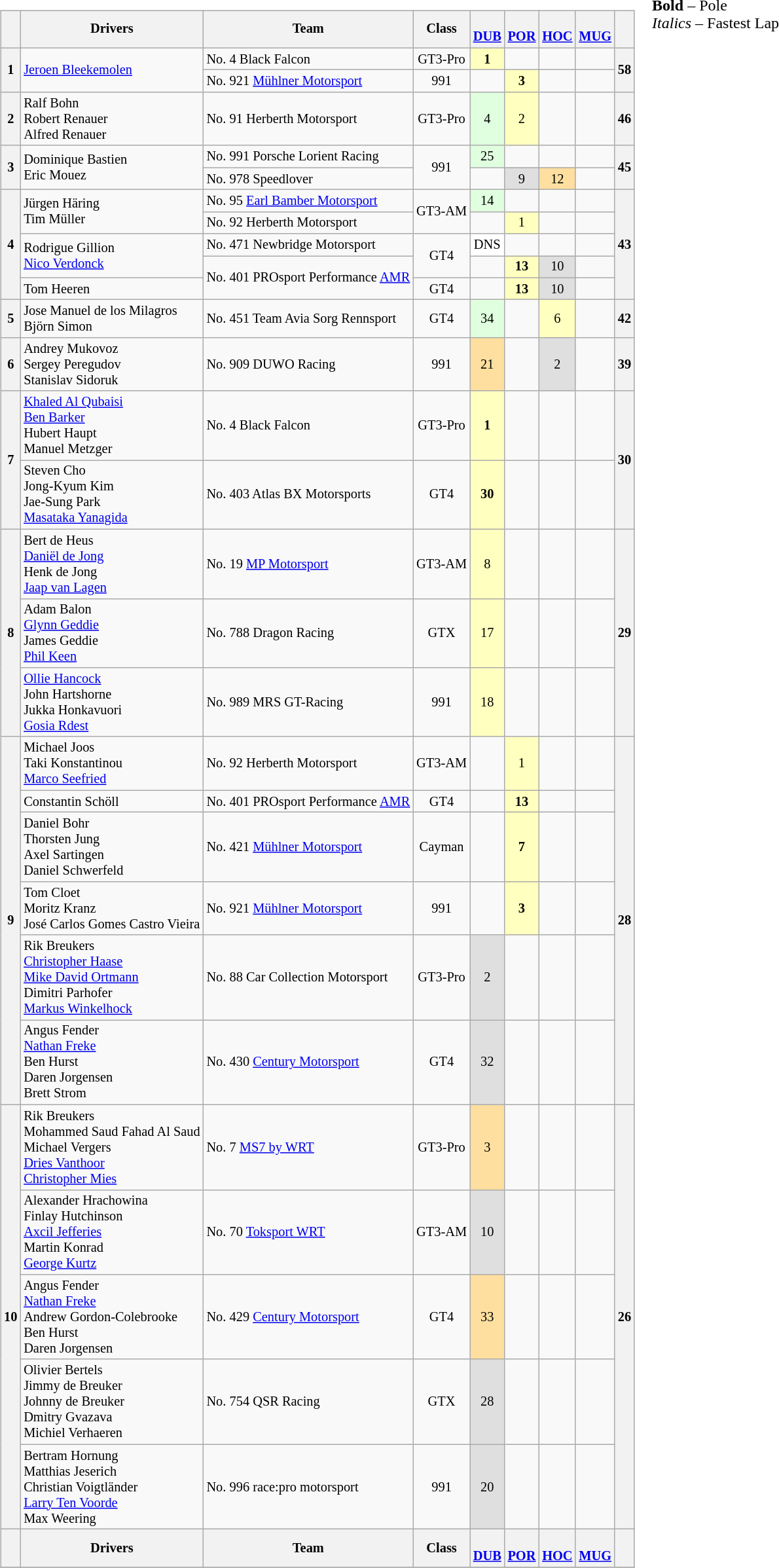<table>
<tr>
<td valign="top"><br><table align=left| class="wikitable" style="font-size: 85%; text-align: center">
<tr valign="top">
<th valign=middle></th>
<th valign=middle>Drivers</th>
<th valign=middle>Team</th>
<th valign=middle>Class</th>
<th><br><a href='#'>DUB</a></th>
<th><br><a href='#'>POR</a></th>
<th><br><a href='#'>HOC</a></th>
<th><br><a href='#'>MUG</a></th>
<th valign=middle>  </th>
</tr>
<tr>
<th rowspan=2>1</th>
<td rowspan=2 align=left> <a href='#'>Jeroen Bleekemolen</a></td>
<td align=left> No. 4 Black Falcon</td>
<td>GT3-Pro</td>
<td style="background:#FFFFBF;"><strong>1</strong></td>
<td></td>
<td></td>
<td></td>
<th rowspan=2>58</th>
</tr>
<tr>
<td align=left> No. 921 <a href='#'>Mühlner Motorsport</a></td>
<td>991</td>
<td></td>
<td style="background:#FFFFBF;"><strong>3</strong></td>
<td></td>
<td></td>
</tr>
<tr>
<th>2</th>
<td align=left> Ralf Bohn<br> Robert Renauer<br> Alfred Renauer</td>
<td align=left> No. 91 Herberth Motorsport</td>
<td>GT3-Pro</td>
<td style="background:#DFFFDF;">4</td>
<td style="background:#FFFFBF;">2</td>
<td></td>
<td></td>
<th>46</th>
</tr>
<tr>
<th rowspan=2>3</th>
<td rowspan=2 align=left> Dominique Bastien<br> Eric Mouez</td>
<td align=left> No. 991 Porsche Lorient Racing</td>
<td rowspan=2>991</td>
<td style="background:#DFFFDF;">25</td>
<td></td>
<td></td>
<td></td>
<th rowspan=2>45</th>
</tr>
<tr>
<td align=left> No. 978 Speedlover</td>
<td></td>
<td style="background:#DFDFDF;">9</td>
<td style="background:#FFDF9F;">12</td>
<td></td>
</tr>
<tr>
<th rowspan=5>4</th>
<td rowspan=2 align=left> Jürgen Häring<br> Tim Müller</td>
<td align=left> No. 95 <a href='#'>Earl Bamber Motorsport</a></td>
<td rowspan=2>GT3-AM</td>
<td style="background:#DFFFDF;">14</td>
<td></td>
<td></td>
<td></td>
<th rowspan=5>43</th>
</tr>
<tr>
<td align=left> No. 92 Herberth Motorsport</td>
<td></td>
<td style="background:#FFFFBF;">1</td>
<td></td>
<td></td>
</tr>
<tr>
<td rowspan=2 align=left> Rodrigue Gillion<br> <a href='#'>Nico Verdonck</a></td>
<td align=left> No. 471 Newbridge Motorsport</td>
<td rowspan=2>GT4</td>
<td style="background:#FFFFFF;">DNS</td>
<td></td>
<td></td>
<td></td>
</tr>
<tr>
<td rowspan=2 align=left> No. 401 PROsport Performance <a href='#'>AMR</a></td>
<td></td>
<td style="background:#FFFFBF;"><strong>13</strong></td>
<td style="background:#DFDFDF;">10</td>
<td></td>
</tr>
<tr>
<td align=left> Tom Heeren</td>
<td>GT4</td>
<td></td>
<td style="background:#FFFFBF;"><strong>13</strong></td>
<td style="background:#DFDFDF;">10</td>
<td></td>
</tr>
<tr>
<th>5</th>
<td align=left> Jose Manuel de los Milagros<br> Björn Simon</td>
<td align=left> No. 451 Team Avia Sorg Rennsport</td>
<td>GT4</td>
<td style="background:#DFFFDF;">34</td>
<td></td>
<td style="background:#FFFFBF;">6</td>
<td></td>
<th>42</th>
</tr>
<tr>
<th>6</th>
<td align=left> Andrey Mukovoz<br> Sergey Peregudov<br> Stanislav Sidoruk</td>
<td align=left> No. 909 DUWO Racing</td>
<td>991</td>
<td style="background:#FFDF9F;">21</td>
<td></td>
<td style="background:#DFDFDF;">2</td>
<td></td>
<th>39</th>
</tr>
<tr>
<th rowspan=2>7</th>
<td align=left> <a href='#'>Khaled Al Qubaisi</a><br> <a href='#'>Ben Barker</a><br> Hubert Haupt<br> Manuel Metzger</td>
<td align=left> No. 4 Black Falcon</td>
<td>GT3-Pro</td>
<td style="background:#FFFFBF;"><strong>1</strong></td>
<td></td>
<td></td>
<td></td>
<th rowspan=2>30</th>
</tr>
<tr>
<td align=left> Steven Cho<br> Jong-Kyum Kim<br> Jae-Sung Park<br> <a href='#'>Masataka Yanagida</a></td>
<td align=left> No. 403 Atlas BX Motorsports</td>
<td>GT4</td>
<td style="background:#FFFFBF;"><strong>30</strong></td>
<td></td>
<td></td>
<td></td>
</tr>
<tr>
<th rowspan=3>8</th>
<td align=left> Bert de Heus<br> <a href='#'>Daniël de Jong</a><br> Henk de Jong<br> <a href='#'>Jaap van Lagen</a></td>
<td align=left> No. 19 <a href='#'>MP Motorsport</a></td>
<td>GT3-AM</td>
<td style="background:#FFFFBF;">8</td>
<td></td>
<td></td>
<td></td>
<th rowspan=3>29</th>
</tr>
<tr>
<td align=left> Adam Balon<br> <a href='#'>Glynn Geddie</a><br> James Geddie<br> <a href='#'>Phil Keen</a></td>
<td align=left> No. 788 Dragon Racing</td>
<td>GTX</td>
<td style="background:#FFFFBF;">17</td>
<td></td>
<td></td>
<td></td>
</tr>
<tr>
<td align=left> <a href='#'>Ollie Hancock</a><br> John Hartshorne<br> Jukka Honkavuori<br> <a href='#'>Gosia Rdest</a></td>
<td align=left> No. 989 MRS GT-Racing</td>
<td>991</td>
<td style="background:#FFFFBF;">18</td>
<td></td>
<td></td>
<td></td>
</tr>
<tr>
<th rowspan=6>9</th>
<td align=left> Michael Joos<br> Taki Konstantinou<br> <a href='#'>Marco Seefried</a></td>
<td align=left> No. 92 Herberth Motorsport</td>
<td>GT3-AM</td>
<td></td>
<td style="background:#FFFFBF;">1</td>
<td></td>
<td></td>
<th rowspan=6>28</th>
</tr>
<tr>
<td align=left> Constantin Schöll</td>
<td align=left> No. 401 PROsport Performance <a href='#'>AMR</a></td>
<td>GT4</td>
<td></td>
<td style="background:#FFFFBF;"><strong>13</strong></td>
<td></td>
<td></td>
</tr>
<tr>
<td align=left> Daniel Bohr<br> Thorsten Jung<br> Axel Sartingen<br> Daniel Schwerfeld</td>
<td align=left> No. 421 <a href='#'>Mühlner Motorsport</a></td>
<td>Cayman</td>
<td></td>
<td style="background:#FFFFBF;"><strong>7</strong></td>
<td></td>
<td></td>
</tr>
<tr>
<td align=left> Tom Cloet<br> Moritz Kranz<br> José Carlos Gomes Castro Vieira</td>
<td align=left> No. 921 <a href='#'>Mühlner Motorsport</a></td>
<td>991</td>
<td></td>
<td style="background:#FFFFBF;"><strong>3</strong></td>
<td></td>
<td></td>
</tr>
<tr>
<td align=left> Rik Breukers<br> <a href='#'>Christopher Haase</a><br> <a href='#'>Mike David Ortmann</a><br> Dimitri Parhofer<br> <a href='#'>Markus Winkelhock</a></td>
<td align=left> No. 88 Car Collection Motorsport</td>
<td>GT3-Pro</td>
<td style="background:#DFDFDF;">2</td>
<td></td>
<td></td>
<td></td>
</tr>
<tr>
<td align=left> Angus Fender<br> <a href='#'>Nathan Freke</a><br> Ben Hurst<br> Daren Jorgensen<br> Brett Strom</td>
<td align=left> No. 430 <a href='#'>Century Motorsport</a></td>
<td>GT4</td>
<td style="background:#DFDFDF;">32</td>
<td></td>
<td></td>
<td></td>
</tr>
<tr>
<th rowspan=5>10</th>
<td align=left> Rik Breukers<br> Mohammed Saud Fahad Al Saud<br> Michael Vergers<br> <a href='#'>Dries Vanthoor</a><br> <a href='#'>Christopher Mies</a></td>
<td align=left> No. 7 <a href='#'>MS7 by WRT</a></td>
<td>GT3-Pro</td>
<td style="background:#FFDF9F;">3</td>
<td></td>
<td></td>
<td></td>
<th rowspan=5>26</th>
</tr>
<tr>
<td align=left> Alexander Hrachowina<br> Finlay Hutchinson<br> <a href='#'>Axcil Jefferies</a><br> Martin Konrad<br> <a href='#'>George Kurtz</a></td>
<td align=left> No. 70 <a href='#'>Toksport WRT</a></td>
<td>GT3-AM</td>
<td style="background:#DFDFDF;">10</td>
<td></td>
<td></td>
<td></td>
</tr>
<tr>
<td align=left> Angus Fender<br> <a href='#'>Nathan Freke</a><br> Andrew Gordon-Colebrooke<br> Ben Hurst<br> Daren Jorgensen</td>
<td align=left> No. 429 <a href='#'>Century Motorsport</a></td>
<td>GT4</td>
<td style="background:#FFDF9F;">33</td>
<td></td>
<td></td>
<td></td>
</tr>
<tr>
<td align=left> Olivier Bertels<br> Jimmy de Breuker<br> Johnny de Breuker<br> Dmitry Gvazava<br> Michiel Verhaeren</td>
<td align=left> No. 754 QSR Racing</td>
<td>GTX</td>
<td style="background:#DFDFDF;">28</td>
<td></td>
<td></td>
<td></td>
</tr>
<tr>
<td align=left> Bertram Hornung<br> Matthias Jeserich<br> Christian Voigtländer<br> <a href='#'>Larry Ten Voorde</a><br> Max Weering</td>
<td align=left> No. 996 race:pro motorsport</td>
<td>991</td>
<td style="background:#DFDFDF;">20</td>
<td></td>
<td></td>
<td></td>
</tr>
<tr>
<th valign=middle></th>
<th valign=middle>Drivers</th>
<th valign=middle>Team</th>
<th valign=middle>Class</th>
<th><br><a href='#'>DUB</a></th>
<th><br><a href='#'>POR</a></th>
<th><br><a href='#'>HOC</a></th>
<th><br><a href='#'>MUG</a></th>
<th valign=middle>  </th>
</tr>
<tr>
</tr>
</table>
</td>
<td valign="top"><br>
<span><strong>Bold</strong> – Pole<br>
<em>Italics</em> – Fastest Lap</span></td>
</tr>
</table>
